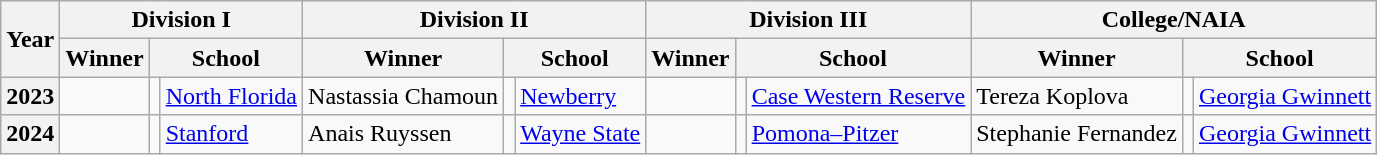<table class="wikitable sortable">
<tr>
<th scope="col" rowspan=2>Year</th>
<th scope="colgroup" colspan=3>Division I</th>
<th scope="colgroup" colspan=3>Division II</th>
<th scope="colgroup" colspan=3>Division III</th>
<th scope="colgroup" colspan=3>College/NAIA</th>
</tr>
<tr>
<th scope="col">Winner</th>
<th scope="col" colspan=2>School</th>
<th scope="col">Winner</th>
<th scope="col" colspan=2>School</th>
<th scope="col">Winner</th>
<th scope="col" colspan=2>School</th>
<th scope="col">Winner</th>
<th scope="col" colspan=2>School</th>
</tr>
<tr>
<th scope="row">2023</th>
<td></td>
<td style=></td>
<td><a href='#'>North Florida</a></td>
<td data-sort-value="Chamoun, Nastassia"> Nastassia Chamoun</td>
<td style=></td>
<td><a href='#'>Newberry</a></td>
<td></td>
<td style=></td>
<td><a href='#'>Case Western Reserve</a></td>
<td data-sort-value="Koplova, Tereza"> Tereza Koplova</td>
<td style=></td>
<td><a href='#'>Georgia Gwinnett</a></td>
</tr>
<tr>
<th scope="row">2024</th>
<td></td>
<td style=></td>
<td><a href='#'>Stanford</a></td>
<td data-sort-value="Ruyssen, Anais"> Anais Ruyssen</td>
<td style=></td>
<td><a href='#'>Wayne State</a></td>
<td></td>
<td style=></td>
<td><a href='#'>Pomona–Pitzer</a></td>
<td data-sort-value="Fernandez, Stephanie"> Stephanie Fernandez</td>
<td style=></td>
<td><a href='#'>Georgia Gwinnett</a></td>
</tr>
</table>
